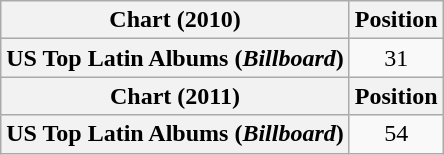<table class="wikitable plainrowheaders" style="text-align:center">
<tr>
<th scope="col">Chart (2010)</th>
<th scope="col">Position</th>
</tr>
<tr>
<th scope="row">US Top Latin Albums (<em>Billboard</em>)</th>
<td>31</td>
</tr>
<tr>
<th scope="col">Chart (2011)</th>
<th scope="col">Position</th>
</tr>
<tr>
<th scope="row">US Top Latin Albums (<em>Billboard</em>)</th>
<td>54</td>
</tr>
</table>
